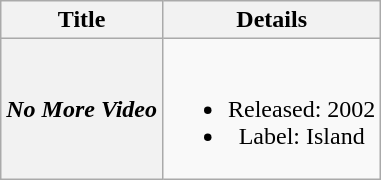<table class="wikitable plainrowheaders" style="text-align:center;">
<tr>
<th scope="col">Title</th>
<th scope="col">Details</th>
</tr>
<tr>
<th scope="row"><em>No More Video</em></th>
<td><br><ul><li>Released: 2002</li><li>Label: Island</li></ul></td>
</tr>
</table>
